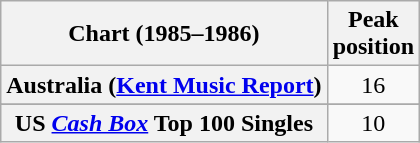<table class="wikitable sortable plainrowheaders" style="text-align:center">
<tr>
<th scope="col">Chart (1985–1986)</th>
<th scope="col">Peak<br>position</th>
</tr>
<tr>
<th scope="row">Australia (<a href='#'>Kent Music Report</a>)</th>
<td>16</td>
</tr>
<tr>
</tr>
<tr>
</tr>
<tr>
</tr>
<tr>
</tr>
<tr>
</tr>
<tr>
<th scope="row">US <em><a href='#'>Cash Box</a></em> Top 100 Singles</th>
<td>10</td>
</tr>
</table>
